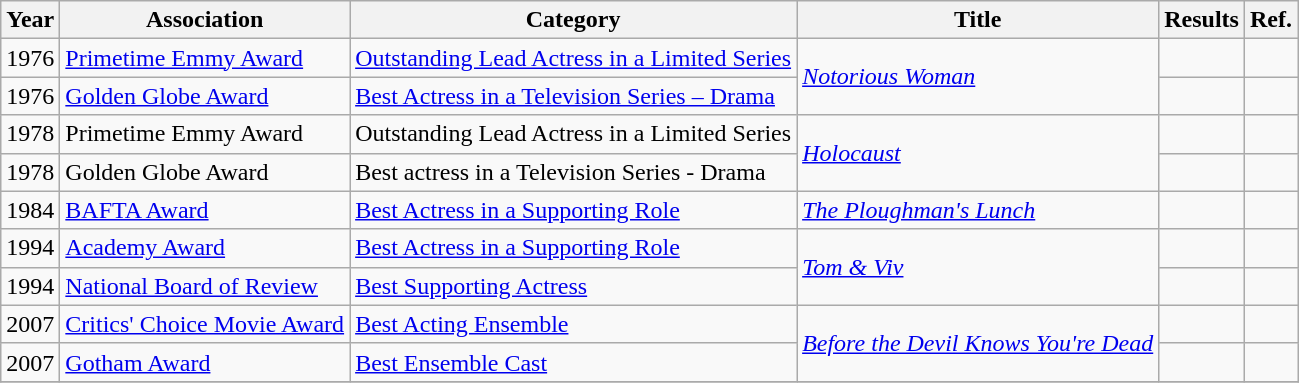<table class="wikitable">
<tr>
<th>Year</th>
<th>Association</th>
<th>Category</th>
<th>Title</th>
<th>Results</th>
<th>Ref.</th>
</tr>
<tr>
<td>1976</td>
<td><a href='#'>Primetime Emmy Award</a></td>
<td><a href='#'>Outstanding Lead Actress in a Limited Series</a></td>
<td rowspan=2><em><a href='#'>Notorious Woman</a></em></td>
<td></td>
<td></td>
</tr>
<tr>
<td>1976</td>
<td><a href='#'>Golden Globe Award</a></td>
<td><a href='#'>Best Actress in a Television Series – Drama</a></td>
<td></td>
<td></td>
</tr>
<tr>
<td>1978</td>
<td>Primetime Emmy Award</td>
<td>Outstanding Lead Actress in a Limited Series</td>
<td rowspan=2><em><a href='#'>Holocaust</a></em></td>
<td></td>
<td></td>
</tr>
<tr>
<td>1978</td>
<td>Golden Globe Award</td>
<td>Best actress in a Television Series - Drama</td>
<td></td>
<td></td>
</tr>
<tr>
<td>1984</td>
<td><a href='#'>BAFTA Award</a></td>
<td><a href='#'>Best Actress in a Supporting Role</a></td>
<td><em><a href='#'>The Ploughman's Lunch</a></em></td>
<td></td>
<td></td>
</tr>
<tr>
<td>1994</td>
<td><a href='#'>Academy Award</a></td>
<td><a href='#'>Best Actress in a Supporting Role</a></td>
<td rowspan=2><em><a href='#'>Tom & Viv</a></em></td>
<td></td>
<td></td>
</tr>
<tr>
<td>1994</td>
<td><a href='#'>National Board of Review</a></td>
<td><a href='#'>Best Supporting Actress</a></td>
<td></td>
<td></td>
</tr>
<tr>
<td>2007</td>
<td><a href='#'>Critics' Choice Movie Award</a></td>
<td><a href='#'>Best Acting Ensemble</a></td>
<td rowspan=2><em><a href='#'>Before the Devil Knows You're Dead</a></em></td>
<td></td>
<td></td>
</tr>
<tr>
<td>2007</td>
<td><a href='#'>Gotham Award</a></td>
<td><a href='#'>Best Ensemble Cast</a></td>
<td></td>
<td></td>
</tr>
<tr>
</tr>
</table>
